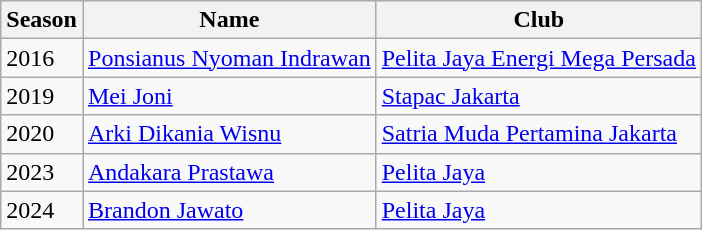<table class="wikitable">
<tr>
<th>Season</th>
<th>Name</th>
<th>Club</th>
</tr>
<tr>
<td>2016</td>
<td> <a href='#'>Ponsianus Nyoman Indrawan</a></td>
<td><a href='#'>Pelita Jaya Energi Mega Persada</a></td>
</tr>
<tr>
<td>2019</td>
<td> <a href='#'>Mei Joni</a></td>
<td><a href='#'>Stapac Jakarta</a></td>
</tr>
<tr>
<td>2020</td>
<td> <a href='#'>Arki Dikania Wisnu</a></td>
<td><a href='#'>Satria Muda Pertamina Jakarta</a></td>
</tr>
<tr>
<td>2023</td>
<td> <a href='#'>Andakara Prastawa</a></td>
<td><a href='#'>Pelita Jaya</a></td>
</tr>
<tr>
<td>2024</td>
<td> <a href='#'>Brandon Jawato</a></td>
<td><a href='#'>Pelita Jaya</a></td>
</tr>
</table>
